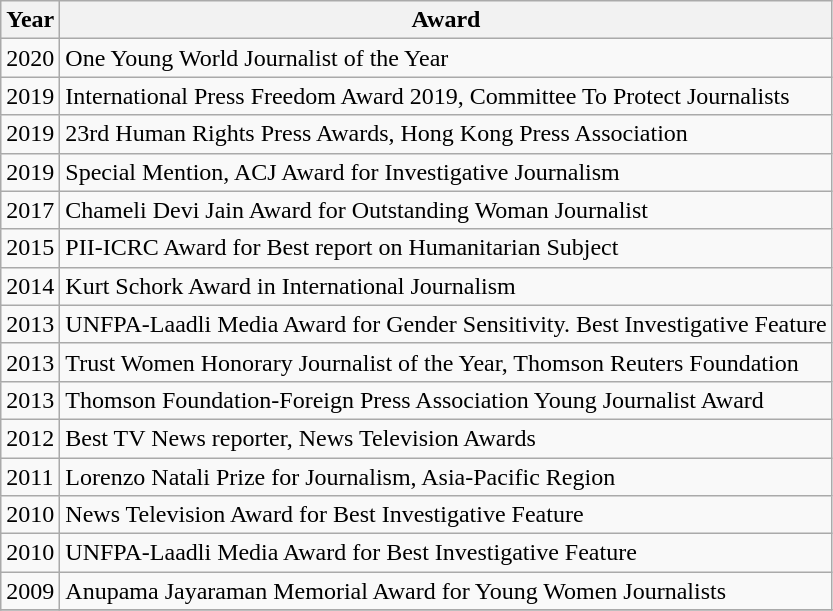<table class="wikitable">
<tr>
<th>Year</th>
<th>Award</th>
</tr>
<tr>
<td>2020</td>
<td>One Young World Journalist of the Year</td>
</tr>
<tr>
<td>2019</td>
<td>International Press Freedom Award 2019, Committee To Protect Journalists</td>
</tr>
<tr>
<td>2019</td>
<td>23rd Human Rights Press Awards, Hong Kong Press Association</td>
</tr>
<tr>
<td>2019</td>
<td>Special Mention, ACJ Award for Investigative Journalism</td>
</tr>
<tr>
<td>2017</td>
<td>Chameli Devi Jain Award for Outstanding Woman Journalist</td>
</tr>
<tr>
<td>2015</td>
<td>PII-ICRC Award for Best report on Humanitarian Subject</td>
</tr>
<tr>
<td>2014</td>
<td>Kurt Schork Award in International Journalism</td>
</tr>
<tr>
<td>2013</td>
<td>UNFPA-Laadli Media Award for Gender Sensitivity. Best Investigative Feature</td>
</tr>
<tr>
<td>2013</td>
<td>Trust Women Honorary Journalist of the Year, Thomson Reuters Foundation</td>
</tr>
<tr>
<td>2013</td>
<td>Thomson Foundation-Foreign Press Association Young Journalist Award</td>
</tr>
<tr>
<td>2012</td>
<td>Best TV News reporter, News Television Awards</td>
</tr>
<tr>
<td>2011</td>
<td>Lorenzo Natali Prize for Journalism, Asia-Pacific Region</td>
</tr>
<tr>
<td>2010</td>
<td>News Television Award for Best Investigative Feature</td>
</tr>
<tr>
<td>2010</td>
<td>UNFPA-Laadli Media Award for Best Investigative Feature</td>
</tr>
<tr>
<td>2009</td>
<td>Anupama Jayaraman Memorial Award for Young Women Journalists</td>
</tr>
<tr>
</tr>
</table>
